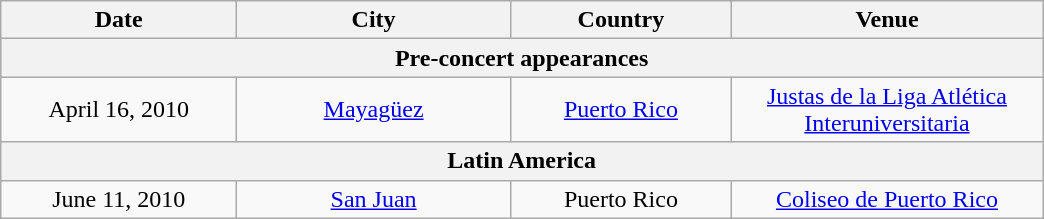<table class="wikitable" style="text-align:center;">
<tr>
<th width="150">Date</th>
<th width="175">City</th>
<th width="140">Country</th>
<th width="200"">Venue</th>
</tr>
<tr bgcolor="#DDDDDD">
<th colspan=4><strong>Pre-concert appearances</strong></th>
</tr>
<tr>
<td>April 16, 2010</td>
<td><a href='#'>Mayagüez</a></td>
<td><a href='#'>Puerto Rico</a></td>
<td><a href='#'>Justas de la Liga Atlética Interuniversitaria</a></td>
</tr>
<tr>
<th colspan=4><strong>Latin America</strong></th>
</tr>
<tr>
<td>June 11, 2010</td>
<td><a href='#'>San Juan</a></td>
<td>Puerto Rico</td>
<td><a href='#'>Coliseo de Puerto Rico</a></td>
</tr>
</table>
